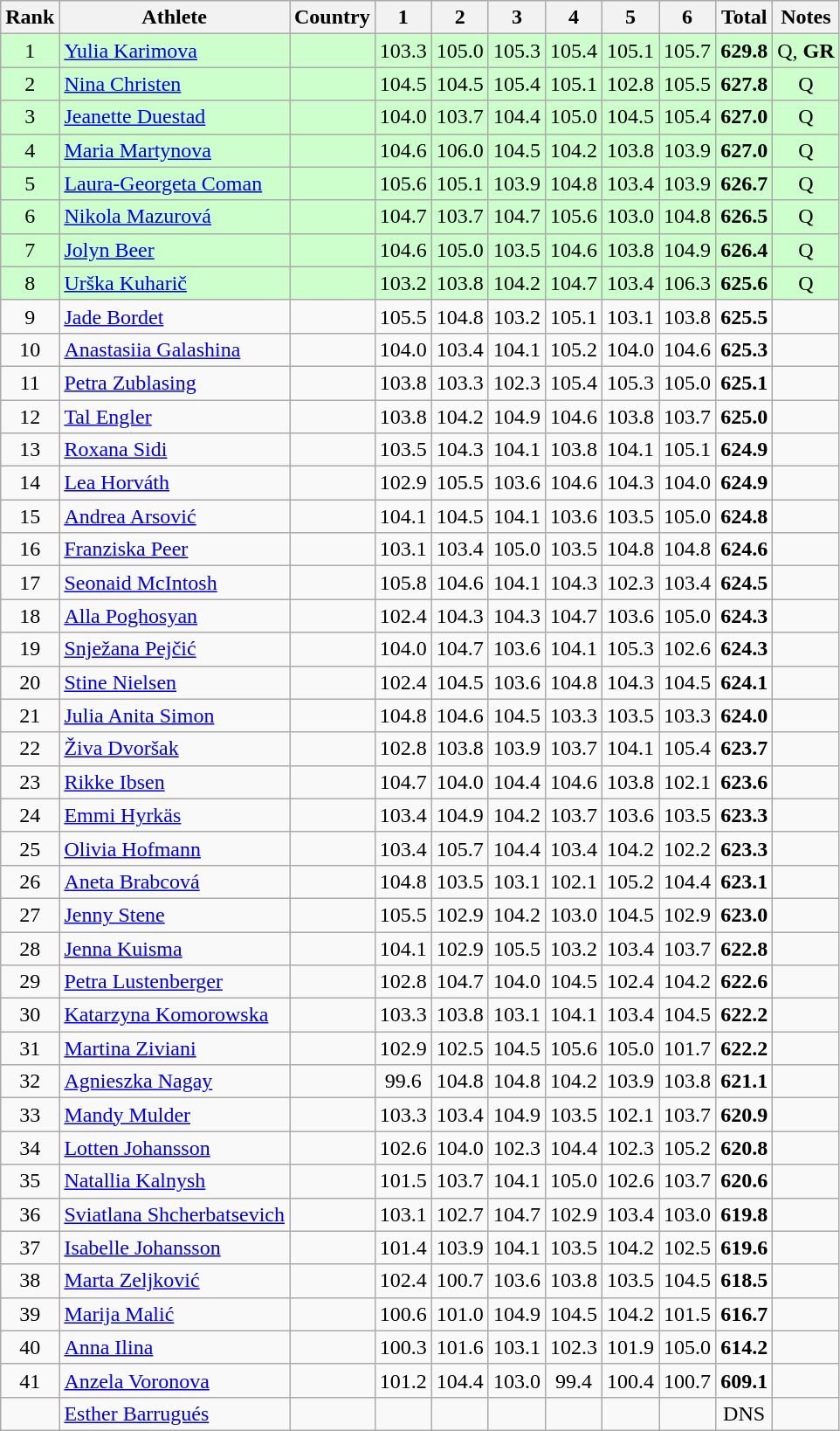<table class="wikitable sortable" style="text-align:center">
<tr>
<th>Rank</th>
<th>Athlete</th>
<th>Country</th>
<th class=unsortable width=30px>1</th>
<th class=unsortable width=30px>2</th>
<th class=unsortable width=30px>3</th>
<th class=unsortable width=30px>4</th>
<th class=unsortable width=30px>5</th>
<th class=unsortable width=30px>6</th>
<th>Total</th>
<th class=unsortable>Notes</th>
</tr>
<tr bgcolor=ccffcc>
<td>1</td>
<td align=left><a href='#'>Yulia Karimova</a></td>
<td align=left></td>
<td>103.3</td>
<td>105.0</td>
<td>105.3</td>
<td>105.4</td>
<td>105.1</td>
<td>105.7</td>
<td><strong>629.8</strong></td>
<td>Q, <strong>GR</strong></td>
</tr>
<tr bgcolor=ccffcc>
<td>2</td>
<td align=left><a href='#'>Nina Christen</a></td>
<td align=left></td>
<td>104.5</td>
<td>104.5</td>
<td>105.4</td>
<td>105.1</td>
<td>102.8</td>
<td>105.5</td>
<td><strong>627.8</strong></td>
<td>Q</td>
</tr>
<tr bgcolor=ccffcc>
<td>3</td>
<td align=left><a href='#'>Jeanette Duestad</a></td>
<td align=left></td>
<td>104.0</td>
<td>103.7</td>
<td>104.4</td>
<td>105.0</td>
<td>104.5</td>
<td>105.4</td>
<td><strong>627.0</strong></td>
<td>Q</td>
</tr>
<tr bgcolor=ccffcc>
<td>4</td>
<td align=left><a href='#'>Maria Martynova</a></td>
<td align=left></td>
<td>104.6</td>
<td>106.0</td>
<td>104.5</td>
<td>104.2</td>
<td>103.8</td>
<td>103.9</td>
<td><strong>627.0</strong></td>
<td>Q</td>
</tr>
<tr bgcolor=ccffcc>
<td>5</td>
<td align=left><a href='#'>Laura-Georgeta Coman</a></td>
<td align=left></td>
<td>105.6</td>
<td>105.1</td>
<td>103.9</td>
<td>104.8</td>
<td>103.4</td>
<td>103.9</td>
<td><strong>626.7</strong></td>
<td>Q</td>
</tr>
<tr bgcolor=ccffcc>
<td>6</td>
<td align=left><a href='#'>Nikola Mazurová</a></td>
<td align=left></td>
<td>104.7</td>
<td>103.7</td>
<td>104.7</td>
<td>105.6</td>
<td>103.0</td>
<td>104.8</td>
<td><strong>626.5</strong></td>
<td>Q</td>
</tr>
<tr bgcolor=ccffcc>
<td>7</td>
<td align=left><a href='#'>Jolyn Beer</a></td>
<td align=left></td>
<td>104.6</td>
<td>105.0</td>
<td>103.5</td>
<td>104.6</td>
<td>103.8</td>
<td>104.9</td>
<td><strong>626.4</strong></td>
<td>Q</td>
</tr>
<tr bgcolor=ccffcc>
<td>8</td>
<td align=left><a href='#'>Urška Kuharič</a></td>
<td align=left></td>
<td>103.2</td>
<td>103.8</td>
<td>104.2</td>
<td>104.7</td>
<td>103.4</td>
<td>106.3</td>
<td><strong>625.6</strong></td>
<td>Q</td>
</tr>
<tr>
<td>9</td>
<td align=left><a href='#'>Jade Bordet</a></td>
<td align=left></td>
<td>105.5</td>
<td>104.8</td>
<td>103.2</td>
<td>105.1</td>
<td>103.1</td>
<td>103.8</td>
<td><strong>625.5</strong></td>
<td></td>
</tr>
<tr>
<td>10</td>
<td align=left><a href='#'>Anastasiia Galashina</a></td>
<td align=left></td>
<td>104.0</td>
<td>103.4</td>
<td>104.1</td>
<td>105.2</td>
<td>104.0</td>
<td>104.6</td>
<td><strong>625.3</strong></td>
<td></td>
</tr>
<tr>
<td>11</td>
<td align=left><a href='#'>Petra Zublasing</a></td>
<td align=left></td>
<td>103.8</td>
<td>103.3</td>
<td>102.3</td>
<td>105.4</td>
<td>105.3</td>
<td>105.0</td>
<td><strong>625.1</strong></td>
<td></td>
</tr>
<tr>
<td>12</td>
<td align=left><a href='#'>Tal Engler</a></td>
<td align=left></td>
<td>103.8</td>
<td>104.2</td>
<td>104.9</td>
<td>104.6</td>
<td>103.8</td>
<td>103.7</td>
<td><strong>625.0</strong></td>
<td></td>
</tr>
<tr>
<td>13</td>
<td align=left><a href='#'>Roxana Sidi</a></td>
<td align=left></td>
<td>103.5</td>
<td>104.3</td>
<td>104.1</td>
<td>103.8</td>
<td>104.1</td>
<td>105.1</td>
<td><strong>624.9</strong></td>
<td></td>
</tr>
<tr>
<td>14</td>
<td align=left><a href='#'>Lea Horváth</a></td>
<td align=left></td>
<td>102.9</td>
<td>105.5</td>
<td>103.6</td>
<td>104.6</td>
<td>104.3</td>
<td>104.0</td>
<td><strong>624.9</strong></td>
<td></td>
</tr>
<tr>
<td>15</td>
<td align=left><a href='#'>Andrea Arsović</a></td>
<td align=left></td>
<td>104.1</td>
<td>104.5</td>
<td>104.1</td>
<td>103.6</td>
<td>103.5</td>
<td>105.0</td>
<td><strong>624.8</strong></td>
<td></td>
</tr>
<tr>
<td>16</td>
<td align=left><a href='#'>Franziska Peer</a></td>
<td align=left></td>
<td>103.1</td>
<td>103.4</td>
<td>105.0</td>
<td>103.5</td>
<td>104.8</td>
<td>104.8</td>
<td><strong>624.6</strong></td>
<td></td>
</tr>
<tr>
<td>17</td>
<td align=left><a href='#'>Seonaid McIntosh</a></td>
<td align=left></td>
<td>105.8</td>
<td>104.6</td>
<td>104.1</td>
<td>104.3</td>
<td>102.3</td>
<td>103.4</td>
<td><strong>624.5</strong></td>
<td></td>
</tr>
<tr>
<td>18</td>
<td align=left><a href='#'>Alla Poghosyan</a></td>
<td align=left></td>
<td>102.4</td>
<td>104.3</td>
<td>104.3</td>
<td>104.7</td>
<td>103.6</td>
<td>105.0</td>
<td><strong>624.3</strong></td>
<td></td>
</tr>
<tr>
<td>19</td>
<td align=left><a href='#'>Snježana Pejčić</a></td>
<td align=left></td>
<td>104.0</td>
<td>104.7</td>
<td>103.6</td>
<td>104.1</td>
<td>105.3</td>
<td>102.6</td>
<td><strong>624.3</strong></td>
<td></td>
</tr>
<tr>
<td>20</td>
<td align=left><a href='#'>Stine Nielsen</a></td>
<td align=left></td>
<td>102.4</td>
<td>104.5</td>
<td>103.6</td>
<td>104.8</td>
<td>104.3</td>
<td>104.5</td>
<td><strong>624.1</strong></td>
<td></td>
</tr>
<tr>
<td>21</td>
<td align=left><a href='#'>Julia Anita Simon</a></td>
<td align=left></td>
<td>104.8</td>
<td>104.6</td>
<td>104.5</td>
<td>103.3</td>
<td>103.5</td>
<td>103.3</td>
<td><strong>624.0</strong></td>
<td></td>
</tr>
<tr>
<td>22</td>
<td align=left><a href='#'>Živa Dvoršak</a></td>
<td align=left></td>
<td>102.8</td>
<td>103.8</td>
<td>103.9</td>
<td>103.7</td>
<td>104.1</td>
<td>105.4</td>
<td><strong>623.7</strong></td>
<td></td>
</tr>
<tr>
<td>23</td>
<td align=left><a href='#'>Rikke Ibsen</a></td>
<td align=left></td>
<td>104.7</td>
<td>104.0</td>
<td>104.4</td>
<td>104.6</td>
<td>103.8</td>
<td>102.1</td>
<td><strong>623.6</strong></td>
<td></td>
</tr>
<tr>
<td>24</td>
<td align=left><a href='#'>Emmi Hyrkäs</a></td>
<td align=left></td>
<td>103.4</td>
<td>104.9</td>
<td>104.2</td>
<td>103.7</td>
<td>103.6</td>
<td>103.5</td>
<td><strong>623.3</strong></td>
<td></td>
</tr>
<tr>
<td>25</td>
<td align=left><a href='#'>Olivia Hofmann</a></td>
<td align=left></td>
<td>103.4</td>
<td>105.7</td>
<td>104.4</td>
<td>103.4</td>
<td>104.2</td>
<td>102.2</td>
<td><strong>623.3</strong></td>
<td></td>
</tr>
<tr>
<td>26</td>
<td align=left><a href='#'>Aneta Brabcová</a></td>
<td align=left></td>
<td>104.8</td>
<td>103.5</td>
<td>103.1</td>
<td>102.1</td>
<td>105.2</td>
<td>104.4</td>
<td><strong>623.1</strong></td>
<td></td>
</tr>
<tr>
<td>27</td>
<td align=left><a href='#'>Jenny Stene</a></td>
<td align=left></td>
<td>105.5</td>
<td>102.9</td>
<td>104.2</td>
<td>103.0</td>
<td>104.5</td>
<td>102.9</td>
<td><strong>623.0</strong></td>
<td></td>
</tr>
<tr>
<td>28</td>
<td align=left><a href='#'>Jenna Kuisma</a></td>
<td align=left></td>
<td>104.1</td>
<td>102.9</td>
<td>105.5</td>
<td>103.2</td>
<td>103.4</td>
<td>103.7</td>
<td><strong>622.8</strong></td>
<td></td>
</tr>
<tr>
<td>29</td>
<td align=left><a href='#'>Petra Lustenberger</a></td>
<td align=left></td>
<td>102.8</td>
<td>104.7</td>
<td>104.0</td>
<td>104.5</td>
<td>102.4</td>
<td>104.2</td>
<td><strong>622.6</strong></td>
<td></td>
</tr>
<tr>
<td>30</td>
<td align=left><a href='#'>Katarzyna Komorowska</a></td>
<td align=left></td>
<td>103.3</td>
<td>103.8</td>
<td>103.1</td>
<td>104.1</td>
<td>103.4</td>
<td>104.5</td>
<td><strong>622.2</strong></td>
<td></td>
</tr>
<tr>
<td>31</td>
<td align=left><a href='#'>Martina Ziviani</a></td>
<td align=left></td>
<td>102.9</td>
<td>102.5</td>
<td>104.5</td>
<td>105.6</td>
<td>105.0</td>
<td>101.7</td>
<td><strong>622.2</strong></td>
<td></td>
</tr>
<tr>
<td>32</td>
<td align=left><a href='#'>Agnieszka Nagay</a></td>
<td align=left></td>
<td>99.6</td>
<td>104.8</td>
<td>104.8</td>
<td>104.2</td>
<td>103.9</td>
<td>103.8</td>
<td><strong>621.1</strong></td>
<td></td>
</tr>
<tr>
<td>33</td>
<td align=left><a href='#'>Mandy Mulder</a></td>
<td align=left></td>
<td>103.3</td>
<td>103.4</td>
<td>104.9</td>
<td>103.5</td>
<td>102.1</td>
<td>103.7</td>
<td><strong>620.9</strong></td>
<td></td>
</tr>
<tr>
<td>34</td>
<td align=left><a href='#'>Lotten Johansson</a></td>
<td align=left></td>
<td>102.6</td>
<td>104.0</td>
<td>102.3</td>
<td>104.4</td>
<td>102.3</td>
<td>105.2</td>
<td><strong>620.8</strong></td>
<td></td>
</tr>
<tr>
<td>35</td>
<td align=left><a href='#'>Natallia Kalnysh</a></td>
<td align=left></td>
<td>101.5</td>
<td>103.7</td>
<td>104.1</td>
<td>105.0</td>
<td>102.6</td>
<td>103.7</td>
<td><strong>620.6</strong></td>
<td></td>
</tr>
<tr>
<td>36</td>
<td align=left><a href='#'>Sviatlana Shcherbatsevich</a></td>
<td align=left></td>
<td>103.1</td>
<td>102.7</td>
<td>104.7</td>
<td>102.9</td>
<td>103.4</td>
<td>103.0</td>
<td><strong>619.8</strong></td>
<td></td>
</tr>
<tr>
<td>37</td>
<td align=left><a href='#'>Isabelle Johansson</a></td>
<td align=left></td>
<td>101.4</td>
<td>103.9</td>
<td>104.1</td>
<td>103.5</td>
<td>104.2</td>
<td>102.5</td>
<td><strong>619.6</strong></td>
<td></td>
</tr>
<tr>
<td>38</td>
<td align=left><a href='#'>Marta Zeljković</a></td>
<td align=left></td>
<td>102.4</td>
<td>100.7</td>
<td>103.6</td>
<td>103.8</td>
<td>103.5</td>
<td>104.5</td>
<td><strong>618.5</strong></td>
<td></td>
</tr>
<tr>
<td>39</td>
<td align=left><a href='#'>Marija Malić</a></td>
<td align=left></td>
<td>100.6</td>
<td>101.0</td>
<td>104.9</td>
<td>104.5</td>
<td>104.2</td>
<td>101.5</td>
<td><strong>616.7</strong></td>
<td></td>
</tr>
<tr>
<td>40</td>
<td align=left><a href='#'>Anna Ilina</a></td>
<td align=left></td>
<td>100.3</td>
<td>101.6</td>
<td>103.1</td>
<td>102.3</td>
<td>101.9</td>
<td>105.0</td>
<td><strong>614.2</strong></td>
<td></td>
</tr>
<tr>
<td>41</td>
<td align=left><a href='#'>Anzela Voronova</a></td>
<td align=left></td>
<td>101.2</td>
<td>104.4</td>
<td>103.0</td>
<td>99.4</td>
<td>100.4</td>
<td>100.7</td>
<td><strong>609.1</strong></td>
<td></td>
</tr>
<tr>
<td></td>
<td align=left><a href='#'>Esther Barrugués</a></td>
<td align=left></td>
<td></td>
<td></td>
<td></td>
<td></td>
<td></td>
<td></td>
<td>DNS</td>
<td></td>
</tr>
</table>
